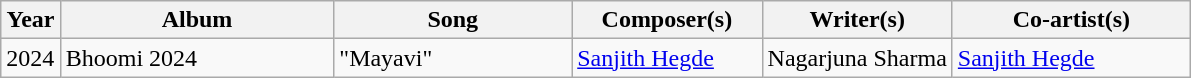<table class="wikitable plainrowheaders">
<tr>
<th scope="col" width=5%><strong>Year</strong></th>
<th scope="col" width=23%><strong>Album</strong></th>
<th scope="col" width=20%><strong>Song</strong></th>
<th scope="col" width=16%><strong>Composer(s)</strong></th>
<th scope="col" width=16%><strong>Writer(s)</strong></th>
<th scope="col" width=20%><strong>Co-artist(s)</strong></th>
</tr>
<tr>
<td rowspan="1">2024</td>
<td>Bhoomi 2024</td>
<td>"Mayavi"</td>
<td><a href='#'>Sanjith Hegde</a></td>
<td>Nagarjuna Sharma</td>
<td><a href='#'>Sanjith Hegde</a></td>
</tr>
</table>
